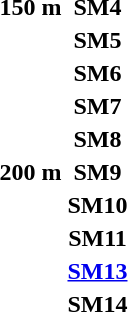<table>
<tr>
<th>150 m</th>
<th>SM4</th>
<td></td>
<td></td>
<td></td>
</tr>
<tr>
<th rowspan=9>200 m</th>
<th>SM5</th>
<td></td>
<td></td>
<td></td>
</tr>
<tr>
<th>SM6</th>
<td></td>
<td></td>
<td></td>
</tr>
<tr>
<th>SM7</th>
<td></td>
<td></td>
<td></td>
</tr>
<tr>
<th>SM8</th>
<td></td>
<td></td>
<td></td>
</tr>
<tr>
<th>SM9</th>
<td></td>
<td></td>
<td></td>
</tr>
<tr>
<th>SM10</th>
<td></td>
<td></td>
<td></td>
</tr>
<tr>
<th>SM11</th>
<td></td>
<td></td>
<td></td>
</tr>
<tr>
<th><a href='#'>SM13</a></th>
<td></td>
<td></td>
<td></td>
</tr>
<tr>
<th>SM14</th>
<td></td>
<td></td>
<td></td>
</tr>
</table>
